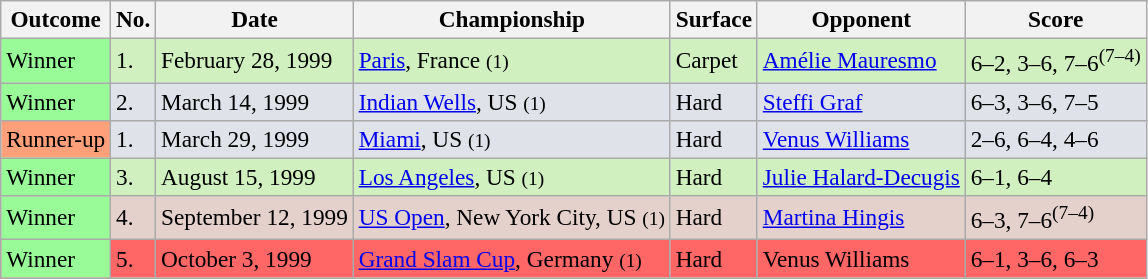<table class="sortable wikitable" style=font-size:97%>
<tr>
<th>Outcome</th>
<th>No.</th>
<th>Date</th>
<th>Championship</th>
<th>Surface</th>
<th>Opponent</th>
<th>Score</th>
</tr>
<tr bgcolor=d0f0c0>
<td bgcolor=98FB98>Winner</td>
<td>1.</td>
<td>February 28, 1999</td>
<td><a href='#'>Paris</a>, France <small>(1)</small></td>
<td>Carpet</td>
<td> <a href='#'>Amélie Mauresmo</a></td>
<td>6–2, 3–6, 7–6<sup>(7–4)</sup></td>
</tr>
<tr bgcolor=dfe2e9>
<td bgcolor=98FB98>Winner</td>
<td>2.</td>
<td>March 14, 1999</td>
<td><a href='#'>Indian Wells</a>, US <small>(1)</small></td>
<td>Hard</td>
<td> <a href='#'>Steffi Graf</a></td>
<td>6–3, 3–6, 7–5</td>
</tr>
<tr bgcolor=dfe2e9>
<td bgcolor=ffa07a>Runner-up</td>
<td>1.</td>
<td>March 29, 1999</td>
<td><a href='#'>Miami</a>, US <small>(1)</small></td>
<td>Hard</td>
<td> <a href='#'>Venus Williams</a></td>
<td>2–6, 6–4, 4–6</td>
</tr>
<tr bgcolor=d0f0c0>
<td bgcolor=98FB98>Winner</td>
<td>3.</td>
<td>August 15, 1999</td>
<td><a href='#'>Los Angeles</a>, US <small>(1)</small></td>
<td>Hard</td>
<td> <a href='#'>Julie Halard-Decugis</a></td>
<td>6–1, 6–4</td>
</tr>
<tr bgcolor=e5d1cb>
<td bgcolor=98FB98>Winner</td>
<td>4.</td>
<td>September 12, 1999</td>
<td><a href='#'>US Open</a>, New York City, US <small>(1)</small></td>
<td>Hard</td>
<td> <a href='#'>Martina Hingis</a></td>
<td>6–3, 7–6<sup>(7–4)</sup></td>
</tr>
<tr bgcolor=FF6666>
<td bgcolor=98FB98>Winner</td>
<td>5.</td>
<td>October 3, 1999</td>
<td><a href='#'>Grand Slam Cup</a>, Germany <small>(1)</small></td>
<td>Hard</td>
<td> Venus Williams</td>
<td>6–1, 3–6, 6–3</td>
</tr>
</table>
